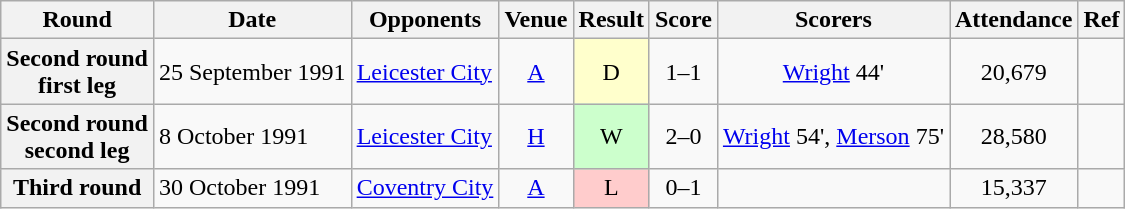<table class="wikitable plainrowheaders" style="text-align:center">
<tr>
<th scope="col">Round</th>
<th scope="col">Date</th>
<th scope="col">Opponents</th>
<th scope="col">Venue</th>
<th scope="col">Result</th>
<th scope="col">Score</th>
<th scope="col">Scorers</th>
<th scope="col">Attendance</th>
<th scope="col">Ref</th>
</tr>
<tr>
<th scope="row">Second round<br>first leg</th>
<td align="left">25 September 1991</td>
<td align="left"><a href='#'>Leicester City</a></td>
<td><a href='#'>A</a></td>
<td style="background:#ffc">D</td>
<td>1–1</td>
<td><a href='#'>Wright</a> 44'</td>
<td>20,679</td>
<td></td>
</tr>
<tr>
<th scope="row">Second round<br>second leg</th>
<td align="left">8 October 1991</td>
<td align="left"><a href='#'>Leicester City</a></td>
<td><a href='#'>H</a></td>
<td style="background:#cfc">W</td>
<td>2–0</td>
<td><a href='#'>Wright</a> 54', <a href='#'>Merson</a> 75'</td>
<td>28,580</td>
<td></td>
</tr>
<tr>
<th scope="row">Third round</th>
<td align="left">30 October 1991</td>
<td align="left"><a href='#'>Coventry City</a></td>
<td><a href='#'>A</a></td>
<td style="background:#fcc">L</td>
<td>0–1</td>
<td></td>
<td>15,337</td>
<td></td>
</tr>
</table>
